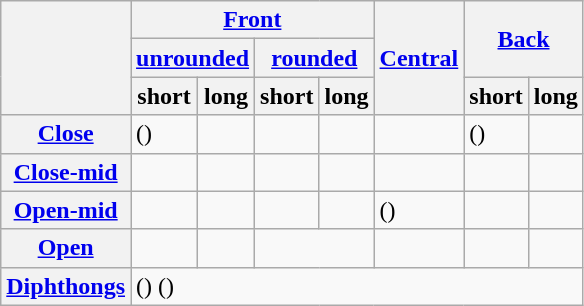<table class="wikitable">
<tr>
<th rowspan="3"></th>
<th colspan="4"><a href='#'>Front</a></th>
<th rowspan="3"><a href='#'>Central</a></th>
<th colspan="2" rowspan="2"><a href='#'>Back</a></th>
</tr>
<tr>
<th colspan="2"><a href='#'>unrounded</a></th>
<th colspan="2"><a href='#'>rounded</a></th>
</tr>
<tr>
<th>short</th>
<th>long</th>
<th>short</th>
<th>long</th>
<th>short</th>
<th>long</th>
</tr>
<tr>
<th><a href='#'>Close</a></th>
<td>()</td>
<td></td>
<td></td>
<td></td>
<td></td>
<td>()</td>
<td></td>
</tr>
<tr>
<th><a href='#'>Close-mid</a></th>
<td></td>
<td></td>
<td></td>
<td></td>
<td></td>
<td></td>
<td></td>
</tr>
<tr>
<th><a href='#'>Open-mid</a></th>
<td></td>
<td></td>
<td></td>
<td></td>
<td>()</td>
<td></td>
<td></td>
</tr>
<tr>
<th><a href='#'>Open</a></th>
<td></td>
<td></td>
<td colspan="2"></td>
<td></td>
<td></td>
<td></td>
</tr>
<tr>
<th><a href='#'>Diphthongs</a></th>
<td colspan="7"> ()   ()  </td>
</tr>
</table>
